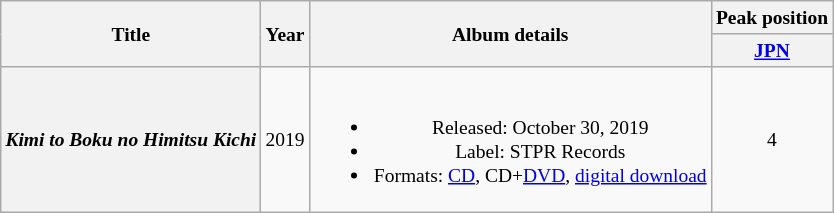<table class="wikitable plainrowheaders" style="font-size:small; text-align:center">
<tr>
<th scope="col" rowspan="2">Title</th>
<th scope="col" rowspan="2">Year</th>
<th scope="col" rowspan="2">Album details</th>
<th scope="col" colspan="1">Peak position</th>
</tr>
<tr>
<th><a href='#'>JPN</a></th>
</tr>
<tr>
<th scope="row"><em>Kimi to Boku no Himitsu Kichi</em></th>
<td>2019</td>
<td><br><ul><li>Released: October 30, 2019</li><li>Label: STPR Records</li><li>Formats: <a href='#'>CD</a>, CD+<a href='#'>DVD</a>, <a href='#'>digital download</a></li></ul></td>
<td>4</td>
</tr>
</table>
